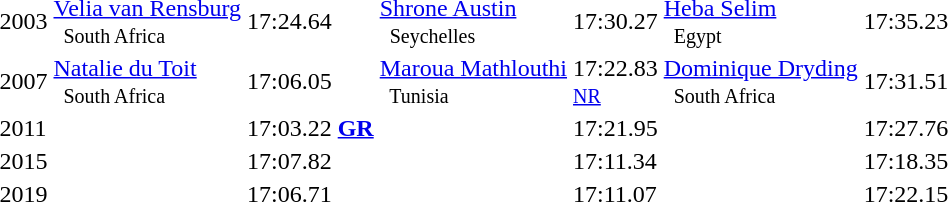<table>
<tr>
<td>2003</td>
<td><a href='#'>Velia van Rensburg</a> <small><br>    South Africa</small></td>
<td>17:24.64</td>
<td><a href='#'>Shrone Austin</a> <small><br>    Seychelles</small></td>
<td>17:30.27</td>
<td><a href='#'>Heba Selim</a> <small><br>    Egypt</small></td>
<td>17:35.23</td>
</tr>
<tr>
<td>2007</td>
<td><a href='#'>Natalie du Toit</a> <small><br>   South Africa</small></td>
<td>17:06.05</td>
<td><a href='#'>Maroua Mathlouthi</a> <small><br>   Tunisia</small></td>
<td>17:22.83 <br><small><a href='#'>NR</a></small></td>
<td><a href='#'>Dominique Dryding</a> <small><br>   South Africa</small></td>
<td>17:31.51</td>
</tr>
<tr>
<td>2011</td>
<td></td>
<td>17:03.22 <strong><a href='#'>GR</a></strong></td>
<td></td>
<td>17:21.95</td>
<td></td>
<td>17:27.76</td>
</tr>
<tr>
<td>2015</td>
<td></td>
<td>17:07.82</td>
<td></td>
<td>17:11.34</td>
<td></td>
<td>17:18.35</td>
</tr>
<tr>
<td>2019</td>
<td></td>
<td>17:06.71</td>
<td></td>
<td>17:11.07</td>
<td></td>
<td>17:22.15</td>
</tr>
</table>
